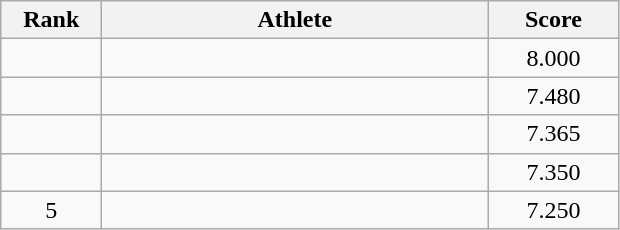<table class=wikitable style="text-align:center">
<tr>
<th width=60>Rank</th>
<th width=250>Athlete</th>
<th width=80>Score</th>
</tr>
<tr>
<td></td>
<td align=left></td>
<td>8.000</td>
</tr>
<tr>
<td></td>
<td align=left></td>
<td>7.480</td>
</tr>
<tr>
<td></td>
<td align=left></td>
<td>7.365</td>
</tr>
<tr>
<td></td>
<td align=left></td>
<td>7.350</td>
</tr>
<tr>
<td>5</td>
<td align=left></td>
<td>7.250</td>
</tr>
</table>
